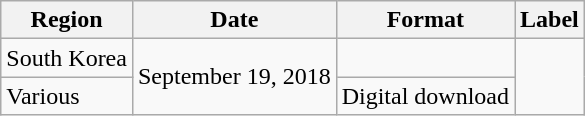<table class="wikitable">
<tr>
<th>Region</th>
<th>Date</th>
<th>Format</th>
<th>Label</th>
</tr>
<tr>
<td>South Korea</td>
<td rowspan="2">September 19, 2018</td>
<td></td>
<td rowspan="2"></td>
</tr>
<tr>
<td>Various</td>
<td>Digital download</td>
</tr>
</table>
